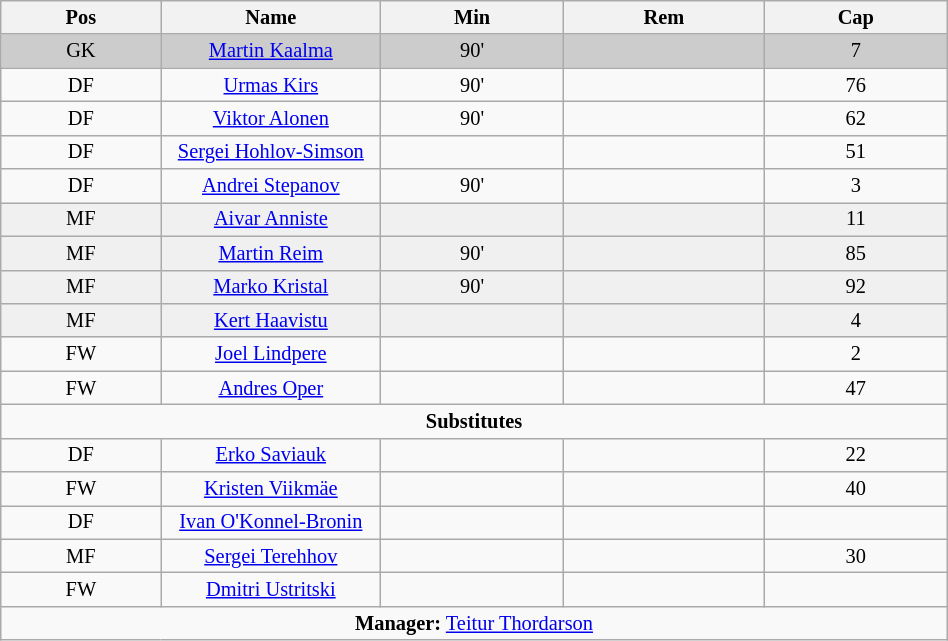<table class="wikitable collapsible collapsed" align="center" style="font-size:85%; text-align:center;" width="50%">
<tr>
<th>Pos</th>
<th width=140>Name</th>
<th>Min</th>
<th>Rem</th>
<th>Cap</th>
</tr>
<tr bgcolor="cccccc">
<td>GK</td>
<td><a href='#'>Martin Kaalma</a></td>
<td>90'</td>
<td></td>
<td>7</td>
</tr>
<tr>
<td>DF</td>
<td><a href='#'>Urmas Kirs</a></td>
<td>90'</td>
<td></td>
<td>76</td>
</tr>
<tr>
<td>DF</td>
<td><a href='#'>Viktor Alonen</a></td>
<td>90'</td>
<td></td>
<td>62</td>
</tr>
<tr>
<td>DF</td>
<td><a href='#'>Sergei Hohlov-Simson</a></td>
<td></td>
<td></td>
<td>51</td>
</tr>
<tr>
<td>DF</td>
<td><a href='#'>Andrei Stepanov</a></td>
<td>90'</td>
<td></td>
<td>3</td>
</tr>
<tr bgcolor="#F0F0F0">
<td>MF</td>
<td><a href='#'>Aivar Anniste</a></td>
<td></td>
<td></td>
<td>11</td>
</tr>
<tr bgcolor="#F0F0F0">
<td>MF</td>
<td><a href='#'>Martin Reim</a></td>
<td>90'</td>
<td></td>
<td>85</td>
</tr>
<tr bgcolor="#F0F0F0">
<td>MF</td>
<td><a href='#'>Marko Kristal</a></td>
<td>90'</td>
<td></td>
<td>92</td>
</tr>
<tr bgcolor="#F0F0F0">
<td>MF</td>
<td><a href='#'>Kert Haavistu</a></td>
<td></td>
<td></td>
<td>4</td>
</tr>
<tr>
<td>FW</td>
<td><a href='#'>Joel Lindpere</a></td>
<td></td>
<td></td>
<td>2</td>
</tr>
<tr>
<td>FW</td>
<td><a href='#'>Andres Oper</a></td>
<td></td>
<td></td>
<td>47</td>
</tr>
<tr>
<td colspan=5 align=center><strong>Substitutes</strong></td>
</tr>
<tr>
<td>DF</td>
<td><a href='#'>Erko Saviauk</a></td>
<td></td>
<td></td>
<td>22</td>
</tr>
<tr>
<td>FW</td>
<td><a href='#'>Kristen Viikmäe</a></td>
<td></td>
<td></td>
<td>40</td>
</tr>
<tr>
<td>DF</td>
<td><a href='#'>Ivan O'Konnel-Bronin</a></td>
<td></td>
<td></td>
<td></td>
</tr>
<tr>
<td>MF</td>
<td><a href='#'>Sergei Terehhov</a></td>
<td></td>
<td></td>
<td>30</td>
</tr>
<tr>
<td>FW</td>
<td><a href='#'>Dmitri Ustritski</a></td>
<td></td>
<td></td>
<td></td>
</tr>
<tr>
<td colspan=5 align=center><strong>Manager:</strong>  <a href='#'>Teitur Thordarson</a></td>
</tr>
</table>
